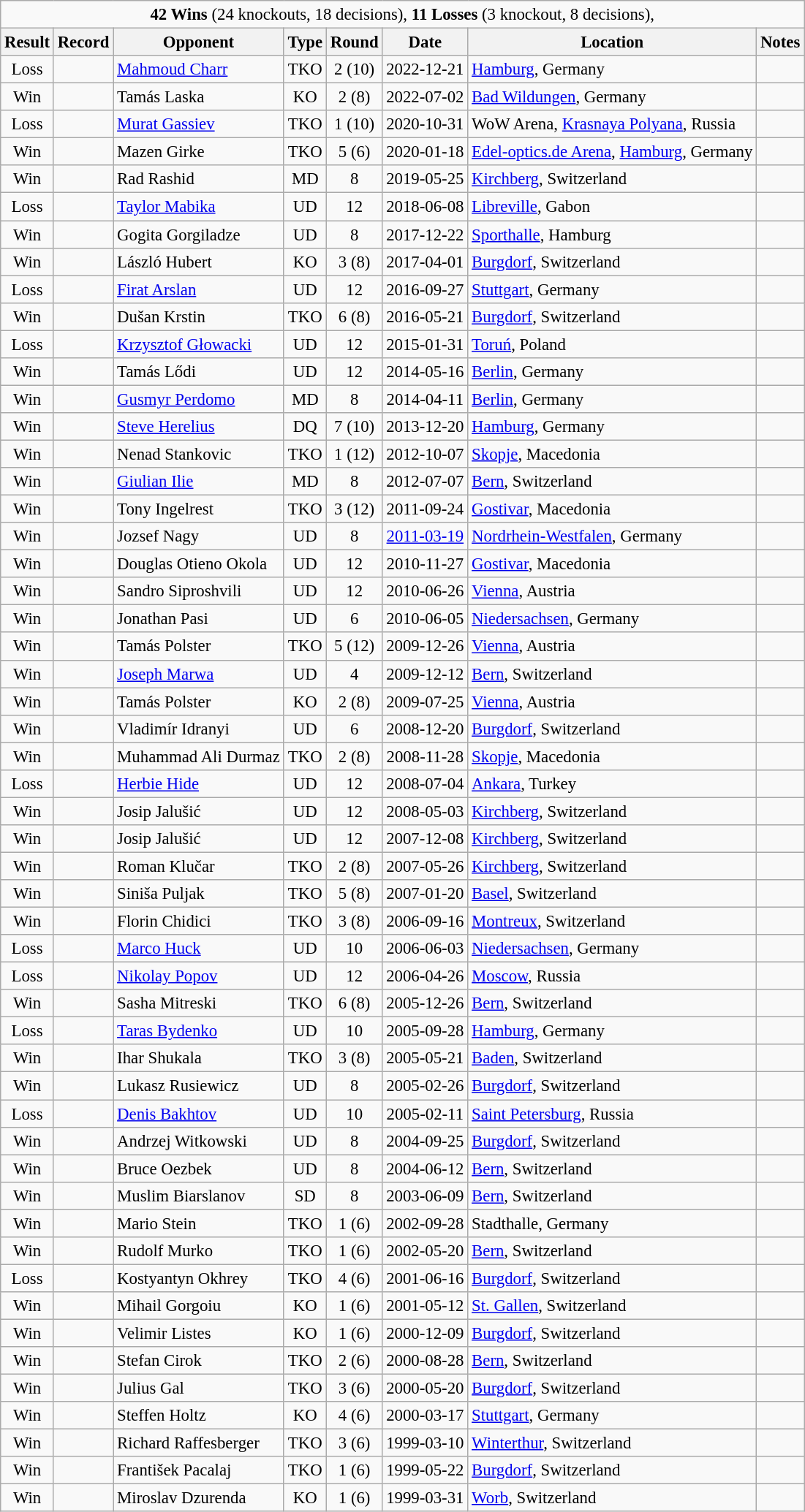<table class="wikitable" style="text-align:center; font-size:95%">
<tr>
<td style="text-align:center;" colspan=8><strong>42 Wins</strong> (24 knockouts, 18 decisions), <strong>11 Losses</strong> (3 knockout, 8 decisions),</td>
</tr>
<tr>
<th>Result</th>
<th>Record</th>
<th>Opponent</th>
<th>Type</th>
<th>Round</th>
<th>Date</th>
<th>Location</th>
<th>Notes</th>
</tr>
<tr>
<td>Loss</td>
<td></td>
<td align=left> <a href='#'>Mahmoud Charr</a></td>
<td>TKO</td>
<td>2 (10)</td>
<td>2022-12-21</td>
<td align=left><a href='#'>Hamburg</a>, Germany</td>
<td></td>
</tr>
<tr>
<td>Win</td>
<td></td>
<td align=left> Tamás Laska</td>
<td>KO</td>
<td>2 (8)</td>
<td>2022-07-02</td>
<td align=left><a href='#'>Bad Wildungen</a>, Germany</td>
<td></td>
</tr>
<tr align=center>
<td>Loss</td>
<td></td>
<td align=left> <a href='#'>Murat Gassiev</a></td>
<td>TKO</td>
<td>1 (10)</td>
<td>2020-10-31</td>
<td align=left>WoW Arena, <a href='#'>Krasnaya Polyana</a>, Russia</td>
<td align=left></td>
</tr>
<tr>
<td>Win</td>
<td></td>
<td align=left> Mazen Girke</td>
<td>TKO</td>
<td>5 (6)</td>
<td>2020-01-18</td>
<td align=left><a href='#'>Edel-optics.de Arena</a>, <a href='#'>Hamburg</a>, Germany</td>
<td align=left></td>
</tr>
<tr>
<td>Win</td>
<td></td>
<td align=left> Rad Rashid</td>
<td>MD</td>
<td>8</td>
<td>2019-05-25</td>
<td align=left><a href='#'>Kirchberg</a>, Switzerland</td>
<td align=left></td>
</tr>
<tr>
<td>Loss</td>
<td></td>
<td align=left> <a href='#'>Taylor Mabika</a></td>
<td>UD</td>
<td>12</td>
<td>2018-06-08</td>
<td align=left><a href='#'>Libreville</a>, Gabon</td>
<td align=left></td>
</tr>
<tr>
<td>Win</td>
<td></td>
<td align=left> Gogita Gorgiladze</td>
<td>UD</td>
<td>8</td>
<td>2017-12-22</td>
<td align=left><a href='#'>Sporthalle</a>, Hamburg</td>
<td align=left></td>
</tr>
<tr>
<td>Win</td>
<td></td>
<td align=left> László Hubert</td>
<td>KO</td>
<td>3 (8)</td>
<td>2017-04-01</td>
<td align=left><a href='#'>Burgdorf</a>, Switzerland</td>
<td align=left></td>
</tr>
<tr>
<td>Loss</td>
<td></td>
<td align=left> <a href='#'>Firat Arslan</a></td>
<td>UD</td>
<td>12</td>
<td>2016-09-27</td>
<td align=left><a href='#'>Stuttgart</a>, Germany</td>
<td align=left></td>
</tr>
<tr>
<td>Win</td>
<td></td>
<td align=left> Dušan Krstin</td>
<td>TKO</td>
<td>6 (8)</td>
<td>2016-05-21</td>
<td align=left><a href='#'>Burgdorf</a>, Switzerland</td>
<td align=left></td>
</tr>
<tr>
<td>Loss</td>
<td></td>
<td align=left> <a href='#'>Krzysztof Głowacki</a></td>
<td>UD</td>
<td>12</td>
<td>2015-01-31</td>
<td align=left><a href='#'>Toruń</a>, Poland</td>
<td align=left></td>
</tr>
<tr>
<td>Win</td>
<td></td>
<td align=left> Tamás Lődi</td>
<td>UD</td>
<td>12</td>
<td>2014-05-16</td>
<td align=left><a href='#'>Berlin</a>, Germany</td>
<td align=left></td>
</tr>
<tr>
<td>Win</td>
<td></td>
<td align=left> <a href='#'>Gusmyr Perdomo</a></td>
<td>MD</td>
<td>8</td>
<td>2014-04-11</td>
<td align=left><a href='#'>Berlin</a>, Germany</td>
<td align=left></td>
</tr>
<tr>
<td>Win</td>
<td></td>
<td align=left> <a href='#'>Steve Herelius</a></td>
<td>DQ</td>
<td>7 (10)</td>
<td>2013-12-20</td>
<td align=left><a href='#'>Hamburg</a>, Germany</td>
<td align=left></td>
</tr>
<tr>
<td>Win</td>
<td></td>
<td align=left> Nenad Stankovic</td>
<td>TKO</td>
<td>1 (12)</td>
<td>2012-10-07</td>
<td align=left><a href='#'>Skopje</a>, Macedonia</td>
<td align=left></td>
</tr>
<tr>
<td>Win</td>
<td></td>
<td align=left> <a href='#'>Giulian Ilie</a></td>
<td>MD</td>
<td>8</td>
<td>2012-07-07</td>
<td align=left><a href='#'>Bern</a>, Switzerland</td>
<td align=left></td>
</tr>
<tr>
<td>Win</td>
<td></td>
<td align=left> Tony Ingelrest</td>
<td>TKO</td>
<td>3 (12)</td>
<td>2011-09-24</td>
<td align=left><a href='#'>Gostivar</a>, Macedonia</td>
<td align=left></td>
</tr>
<tr>
<td>Win</td>
<td></td>
<td align=left> Jozsef Nagy</td>
<td>UD</td>
<td>8</td>
<td><a href='#'>2011-03-19</a></td>
<td align=left><a href='#'>Nordrhein-Westfalen</a>, Germany</td>
<td align=left></td>
</tr>
<tr>
<td>Win</td>
<td></td>
<td align=left> Douglas Otieno Okola</td>
<td>UD</td>
<td>12</td>
<td>2010-11-27</td>
<td align=left><a href='#'>Gostivar</a>, Macedonia</td>
<td align=left></td>
</tr>
<tr>
<td>Win</td>
<td></td>
<td align=left> Sandro Siproshvili</td>
<td>UD</td>
<td>12</td>
<td>2010-06-26</td>
<td align=left><a href='#'>Vienna</a>, Austria</td>
<td align=left></td>
</tr>
<tr>
<td>Win</td>
<td></td>
<td align=left> Jonathan Pasi</td>
<td>UD</td>
<td>6</td>
<td>2010-06-05</td>
<td align=left><a href='#'>Niedersachsen</a>, Germany</td>
<td align=left></td>
</tr>
<tr>
<td>Win</td>
<td></td>
<td align=left> Tamás Polster</td>
<td>TKO</td>
<td>5 (12)</td>
<td>2009-12-26</td>
<td align=left><a href='#'>Vienna</a>, Austria</td>
<td align=left></td>
</tr>
<tr>
<td>Win</td>
<td></td>
<td align=left> <a href='#'>Joseph Marwa</a></td>
<td>UD</td>
<td>4</td>
<td>2009-12-12</td>
<td align=left><a href='#'>Bern</a>, Switzerland</td>
<td align=left></td>
</tr>
<tr>
<td>Win</td>
<td></td>
<td align=left> Tamás Polster</td>
<td>KO</td>
<td>2 (8)</td>
<td>2009-07-25</td>
<td align=left><a href='#'>Vienna</a>, Austria</td>
<td align=left></td>
</tr>
<tr>
<td>Win</td>
<td></td>
<td align=left> Vladimír Idranyi</td>
<td>UD</td>
<td>6</td>
<td>2008-12-20</td>
<td align=left><a href='#'>Burgdorf</a>, Switzerland</td>
<td align=left></td>
</tr>
<tr>
<td>Win</td>
<td></td>
<td align=left> Muhammad Ali Durmaz</td>
<td>TKO</td>
<td>2 (8)</td>
<td>2008-11-28</td>
<td align=left><a href='#'>Skopje</a>, Macedonia</td>
<td align=left></td>
</tr>
<tr>
<td>Loss</td>
<td></td>
<td align=left> <a href='#'>Herbie Hide</a></td>
<td>UD</td>
<td>12</td>
<td>2008-07-04</td>
<td align=left><a href='#'>Ankara</a>, Turkey</td>
<td align=left></td>
</tr>
<tr>
<td>Win</td>
<td></td>
<td align=left> Josip Jalušić</td>
<td>UD</td>
<td>12</td>
<td>2008-05-03</td>
<td align=left><a href='#'>Kirchberg</a>, Switzerland</td>
<td align=left></td>
</tr>
<tr>
<td>Win</td>
<td></td>
<td align=left> Josip Jalušić</td>
<td>UD</td>
<td>12</td>
<td>2007-12-08</td>
<td align=left><a href='#'>Kirchberg</a>, Switzerland</td>
<td align=left></td>
</tr>
<tr>
<td>Win</td>
<td></td>
<td align=left> Roman Klučar</td>
<td>TKO</td>
<td>2 (8)</td>
<td>2007-05-26</td>
<td align=left><a href='#'>Kirchberg</a>, Switzerland</td>
<td align=left></td>
</tr>
<tr>
<td>Win</td>
<td></td>
<td align=left> Siniša Puljak</td>
<td>TKO</td>
<td>5 (8)</td>
<td>2007-01-20</td>
<td align=left><a href='#'>Basel</a>, Switzerland</td>
<td align=left></td>
</tr>
<tr>
<td>Win</td>
<td></td>
<td align=left> Florin Chidici</td>
<td>TKO</td>
<td>3 (8)</td>
<td>2006-09-16</td>
<td align=left><a href='#'>Montreux</a>, Switzerland</td>
<td align=left></td>
</tr>
<tr>
<td>Loss</td>
<td></td>
<td align=left> <a href='#'>Marco Huck</a></td>
<td>UD</td>
<td>10</td>
<td>2006-06-03</td>
<td align=left><a href='#'>Niedersachsen</a>, Germany</td>
<td align=left></td>
</tr>
<tr>
<td>Loss</td>
<td></td>
<td align=left> <a href='#'>Nikolay Popov</a></td>
<td>UD</td>
<td>12</td>
<td>2006-04-26</td>
<td align=left><a href='#'>Moscow</a>, Russia</td>
<td align=left></td>
</tr>
<tr>
<td>Win</td>
<td></td>
<td align=left> Sasha Mitreski</td>
<td>TKO</td>
<td>6 (8)</td>
<td>2005-12-26</td>
<td align=left><a href='#'>Bern</a>, Switzerland</td>
<td align=left></td>
</tr>
<tr>
<td>Loss</td>
<td></td>
<td align=left> <a href='#'>Taras Bydenko</a></td>
<td>UD</td>
<td>10</td>
<td>2005-09-28</td>
<td align=left><a href='#'>Hamburg</a>, Germany</td>
<td align=left></td>
</tr>
<tr>
<td>Win</td>
<td></td>
<td align=left> Ihar Shukala</td>
<td>TKO</td>
<td>3 (8)</td>
<td>2005-05-21</td>
<td align=left><a href='#'>Baden</a>, Switzerland</td>
<td align=left></td>
</tr>
<tr>
<td>Win</td>
<td></td>
<td align=left> Lukasz Rusiewicz</td>
<td>UD</td>
<td>8</td>
<td>2005-02-26</td>
<td align=left><a href='#'>Burgdorf</a>, Switzerland</td>
<td align=left></td>
</tr>
<tr>
<td>Loss</td>
<td></td>
<td align=left> <a href='#'>Denis Bakhtov</a></td>
<td>UD</td>
<td>10</td>
<td>2005-02-11</td>
<td align=left><a href='#'>Saint Petersburg</a>, Russia</td>
<td align=left></td>
</tr>
<tr>
<td>Win</td>
<td></td>
<td align=left> Andrzej Witkowski</td>
<td>UD</td>
<td>8</td>
<td>2004-09-25</td>
<td align=left><a href='#'>Burgdorf</a>, Switzerland</td>
<td align=left></td>
</tr>
<tr>
<td>Win</td>
<td></td>
<td align=left> Bruce Oezbek</td>
<td>UD</td>
<td>8</td>
<td>2004-06-12</td>
<td align=left><a href='#'>Bern</a>, Switzerland</td>
<td align=left></td>
</tr>
<tr>
<td>Win</td>
<td></td>
<td align=left> Muslim Biarslanov</td>
<td>SD</td>
<td>8</td>
<td>2003-06-09</td>
<td align=left><a href='#'>Bern</a>, Switzerland</td>
<td align=left></td>
</tr>
<tr>
<td>Win</td>
<td></td>
<td align=left> Mario Stein</td>
<td>TKO</td>
<td>1 (6)</td>
<td>2002-09-28</td>
<td align=left>Stadthalle, Germany</td>
<td align=left></td>
</tr>
<tr>
<td>Win</td>
<td></td>
<td align=left> Rudolf Murko</td>
<td>TKO</td>
<td>1 (6)</td>
<td>2002-05-20</td>
<td align=left><a href='#'>Bern</a>, Switzerland</td>
<td align=left></td>
</tr>
<tr>
<td>Loss</td>
<td></td>
<td align=left> Kostyantyn Okhrey</td>
<td>TKO</td>
<td>4 (6)</td>
<td>2001-06-16</td>
<td align=left><a href='#'>Burgdorf</a>, Switzerland</td>
<td align=left></td>
</tr>
<tr>
<td>Win</td>
<td></td>
<td align=left> Mihail Gorgoiu</td>
<td>KO</td>
<td>1 (6)</td>
<td>2001-05-12</td>
<td align=left><a href='#'>St. Gallen</a>, Switzerland</td>
<td align=left></td>
</tr>
<tr>
<td>Win</td>
<td></td>
<td align=left> Velimir Listes</td>
<td>KO</td>
<td>1 (6)</td>
<td>2000-12-09</td>
<td align=left><a href='#'>Burgdorf</a>, Switzerland</td>
<td align=left></td>
</tr>
<tr>
<td>Win</td>
<td></td>
<td align=left> Stefan Cirok</td>
<td>TKO</td>
<td>2 (6)</td>
<td>2000-08-28</td>
<td align=left><a href='#'>Bern</a>, Switzerland</td>
<td align=left></td>
</tr>
<tr>
<td>Win</td>
<td></td>
<td align=left> Julius Gal</td>
<td>TKO</td>
<td>3 (6)</td>
<td>2000-05-20</td>
<td align=left><a href='#'>Burgdorf</a>, Switzerland</td>
<td align=left></td>
</tr>
<tr>
<td>Win</td>
<td></td>
<td align=left> Steffen Holtz</td>
<td>KO</td>
<td>4 (6)</td>
<td>2000-03-17</td>
<td align=left><a href='#'>Stuttgart</a>, Germany</td>
<td align=left></td>
</tr>
<tr>
<td>Win</td>
<td></td>
<td align=left> Richard Raffesberger</td>
<td>TKO</td>
<td>3 (6)</td>
<td>1999-03-10</td>
<td align=left><a href='#'>Winterthur</a>, Switzerland</td>
<td align=left></td>
</tr>
<tr>
<td>Win</td>
<td></td>
<td align=left> František Pacalaj</td>
<td>TKO</td>
<td>1 (6)</td>
<td>1999-05-22</td>
<td align=left><a href='#'>Burgdorf</a>, Switzerland</td>
<td align=left></td>
</tr>
<tr>
<td>Win</td>
<td></td>
<td align=left> Miroslav Dzurenda</td>
<td>KO</td>
<td>1 (6)</td>
<td>1999-03-31</td>
<td align=left><a href='#'>Worb</a>, Switzerland</td>
<td align=left></td>
</tr>
</table>
